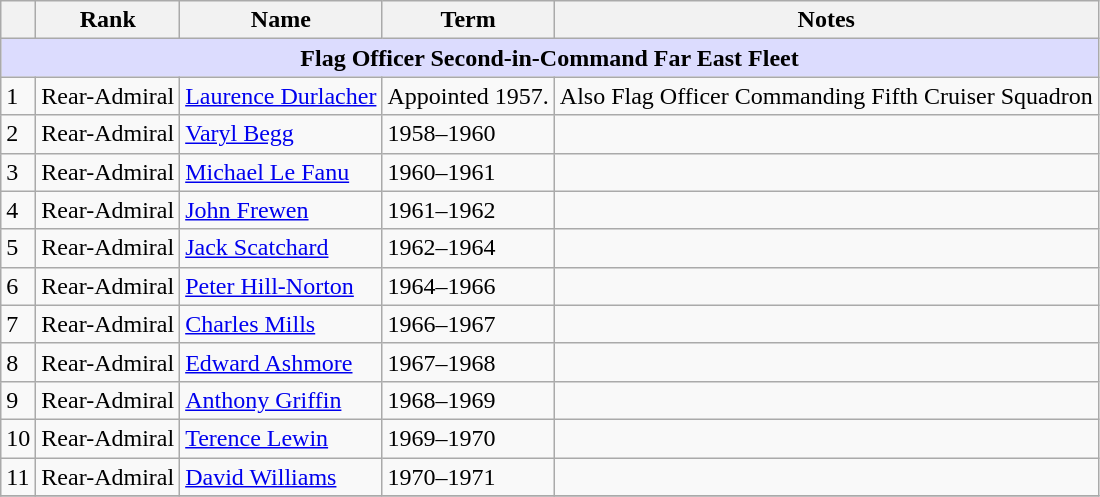<table class="wikitable">
<tr>
<th></th>
<th>Rank</th>
<th>Name</th>
<th>Term</th>
<th>Notes</th>
</tr>
<tr>
<td colspan="5" align="center" style="background:#dcdcfe;"><strong>Flag Officer Second-in-Command Far East Fleet</strong></td>
</tr>
<tr>
<td>1</td>
<td>Rear-Admiral</td>
<td><a href='#'>Laurence Durlacher</a></td>
<td>Appointed 1957.</td>
<td>Also Flag Officer Commanding Fifth Cruiser Squadron</td>
</tr>
<tr>
<td>2</td>
<td>Rear-Admiral</td>
<td><a href='#'>Varyl Begg</a></td>
<td>1958–1960</td>
<td></td>
</tr>
<tr>
<td>3</td>
<td>Rear-Admiral</td>
<td><a href='#'>Michael Le Fanu</a></td>
<td>1960–1961</td>
<td></td>
</tr>
<tr>
<td>4</td>
<td>Rear-Admiral</td>
<td><a href='#'>John Frewen</a></td>
<td>1961–1962</td>
<td></td>
</tr>
<tr>
<td>5</td>
<td>Rear-Admiral</td>
<td><a href='#'>Jack Scatchard</a></td>
<td>1962–1964</td>
<td></td>
</tr>
<tr>
<td>6</td>
<td>Rear-Admiral</td>
<td><a href='#'>Peter Hill-Norton</a></td>
<td>1964–1966</td>
<td></td>
</tr>
<tr>
<td>7</td>
<td>Rear-Admiral</td>
<td><a href='#'>Charles Mills</a></td>
<td>1966–1967</td>
<td></td>
</tr>
<tr>
<td>8</td>
<td>Rear-Admiral</td>
<td><a href='#'>Edward Ashmore</a></td>
<td>1967–1968</td>
<td></td>
</tr>
<tr>
<td>9</td>
<td>Rear-Admiral</td>
<td><a href='#'>Anthony Griffin</a></td>
<td>1968–1969</td>
<td></td>
</tr>
<tr>
<td>10</td>
<td>Rear-Admiral</td>
<td><a href='#'>Terence Lewin</a></td>
<td>1969–1970</td>
<td></td>
</tr>
<tr>
<td>11</td>
<td>Rear-Admiral</td>
<td><a href='#'>David Williams</a></td>
<td>1970–1971</td>
<td></td>
</tr>
<tr>
</tr>
</table>
